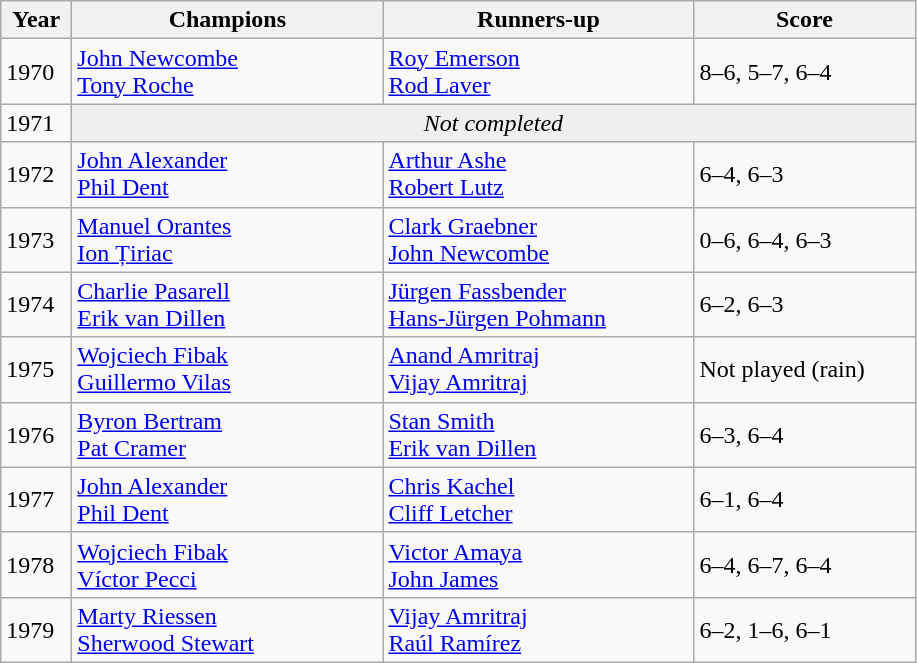<table class="wikitable">
<tr>
<th style="width:40px">Year</th>
<th style="width:200px">Champions</th>
<th style="width:200px">Runners-up</th>
<th style="width:140px" class="unsortable">Score</th>
</tr>
<tr>
<td>1970</td>
<td> <a href='#'>John Newcombe</a> <br>  <a href='#'>Tony Roche</a></td>
<td> <a href='#'>Roy Emerson</a> <br>  <a href='#'>Rod Laver</a></td>
<td>8–6, 5–7, 6–4 </td>
</tr>
<tr>
<td>1971</td>
<td colspan=3 align=center style="background:#efefef"><em>Not completed</em></td>
</tr>
<tr>
<td>1972</td>
<td> <a href='#'>John Alexander</a> <br>  <a href='#'>Phil Dent</a></td>
<td> <a href='#'>Arthur Ashe</a> <br>  <a href='#'>Robert Lutz</a></td>
<td>6–4, 6–3</td>
</tr>
<tr>
<td>1973</td>
<td> <a href='#'>Manuel Orantes</a> <br>  <a href='#'>Ion Țiriac</a></td>
<td> <a href='#'>Clark Graebner</a> <br>  <a href='#'>John Newcombe</a></td>
<td>0–6, 6–4, 6–3</td>
</tr>
<tr>
<td>1974</td>
<td> <a href='#'>Charlie Pasarell</a> <br>  <a href='#'>Erik van Dillen</a></td>
<td> <a href='#'>Jürgen Fassbender</a> <br>  <a href='#'>Hans-Jürgen Pohmann</a></td>
<td>6–2, 6–3</td>
</tr>
<tr>
<td>1975</td>
<td> <a href='#'>Wojciech Fibak</a> <br>  <a href='#'>Guillermo Vilas</a></td>
<td> <a href='#'>Anand Amritraj</a> <br>  <a href='#'>Vijay Amritraj</a></td>
<td>Not played (rain)</td>
</tr>
<tr>
<td>1976</td>
<td> <a href='#'>Byron Bertram</a> <br>  <a href='#'>Pat Cramer</a></td>
<td> <a href='#'>Stan Smith</a> <br>  <a href='#'>Erik van Dillen</a></td>
<td>6–3, 6–4</td>
</tr>
<tr>
<td>1977</td>
<td> <a href='#'>John Alexander</a> <br>  <a href='#'>Phil Dent</a></td>
<td> <a href='#'>Chris Kachel</a> <br>  <a href='#'>Cliff Letcher</a></td>
<td>6–1, 6–4</td>
</tr>
<tr>
<td>1978</td>
<td> <a href='#'>Wojciech Fibak</a> <br>  <a href='#'>Víctor Pecci</a></td>
<td> <a href='#'>Victor Amaya</a> <br>  <a href='#'>John James</a></td>
<td>6–4, 6–7, 6–4</td>
</tr>
<tr>
<td>1979</td>
<td> <a href='#'>Marty Riessen</a> <br>  <a href='#'>Sherwood Stewart</a></td>
<td> <a href='#'>Vijay Amritraj</a> <br>  <a href='#'>Raúl Ramírez</a></td>
<td>6–2, 1–6, 6–1</td>
</tr>
</table>
